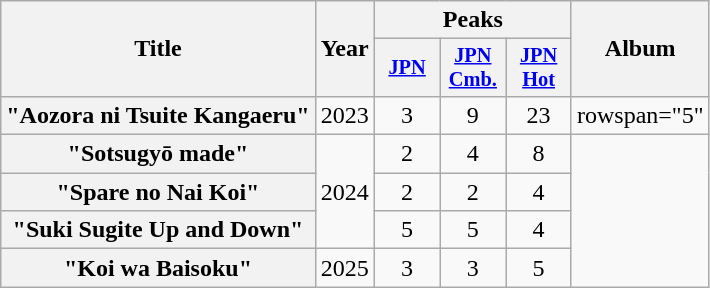<table class="wikitable plainrowheaders" style="text-align:center">
<tr>
<th scope="col" rowspan="2">Title</th>
<th scope="col" rowspan="2">Year</th>
<th scope="col" colspan="3">Peaks</th>
<th scope="col" rowspan="2">Album</th>
</tr>
<tr>
<th scope="col" style="width:2.75em;font-size:85%"><a href='#'>JPN</a><br></th>
<th scope="col" style="width:2.75em;font-size:85%"><a href='#'>JPN<br>Cmb.</a><br></th>
<th scope="col" style="width:2.75em;font-size:85%"><a href='#'>JPN<br>Hot</a><br></th>
</tr>
<tr>
<th scope="row">"Aozora ni Tsuite Kangaeru"</th>
<td>2023</td>
<td>3</td>
<td>9</td>
<td>23</td>
<td>rowspan="5" </td>
</tr>
<tr>
<th scope="row">"Sotsugyō made"</th>
<td rowspan="3">2024</td>
<td>2</td>
<td>4</td>
<td>8</td>
</tr>
<tr>
<th scope="row">"Spare no Nai Koi"</th>
<td>2</td>
<td>2</td>
<td>4</td>
</tr>
<tr>
<th scope="row">"Suki Sugite Up and Down"</th>
<td>5</td>
<td>5</td>
<td>4</td>
</tr>
<tr>
<th scope="row">"Koi wa Baisoku"</th>
<td>2025</td>
<td>3</td>
<td>3</td>
<td>5</td>
</tr>
</table>
